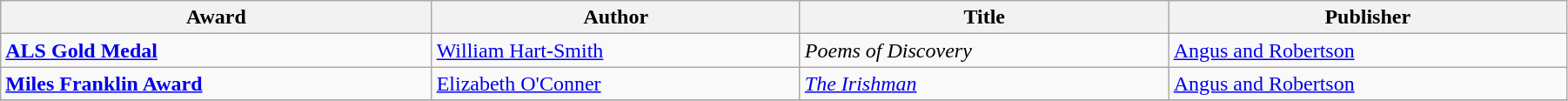<table class="wikitable" width=95%>
<tr>
<th>Award</th>
<th>Author</th>
<th>Title</th>
<th>Publisher</th>
</tr>
<tr>
<td><strong><a href='#'>ALS Gold Medal</a></strong></td>
<td><a href='#'>William Hart-Smith</a></td>
<td><em>Poems of Discovery</em></td>
<td><a href='#'>Angus and Robertson</a></td>
</tr>
<tr>
<td><strong><a href='#'>Miles Franklin Award</a></strong></td>
<td><a href='#'>Elizabeth O'Conner</a></td>
<td><em><a href='#'>The Irishman</a></em></td>
<td><a href='#'>Angus and Robertson</a></td>
</tr>
<tr>
</tr>
</table>
